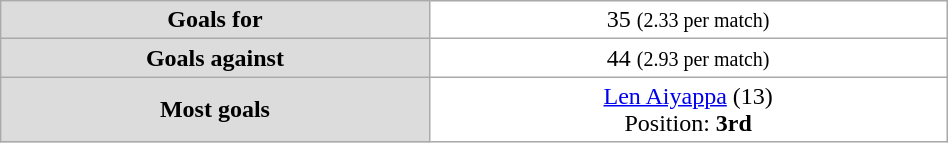<table class="wikitable" style="width:50%;text-align:center">
<tr>
<td style="background:gainsboro;"><strong>Goals for</strong></td>
<td style="background:white;">35 <small>(2.33 per match)</small></td>
</tr>
<tr>
<td style="background:gainsboro;"><strong>Goals against</strong></td>
<td style="background:white;">44 <small>(2.93 per match)</small></td>
</tr>
<tr>
<td style="background:gainsboro;"><strong>Most goals</strong></td>
<td style="background:white;"> <a href='#'>Len Aiyappa</a>  (13) <br> Position: <strong>3rd</strong></td>
</tr>
</table>
